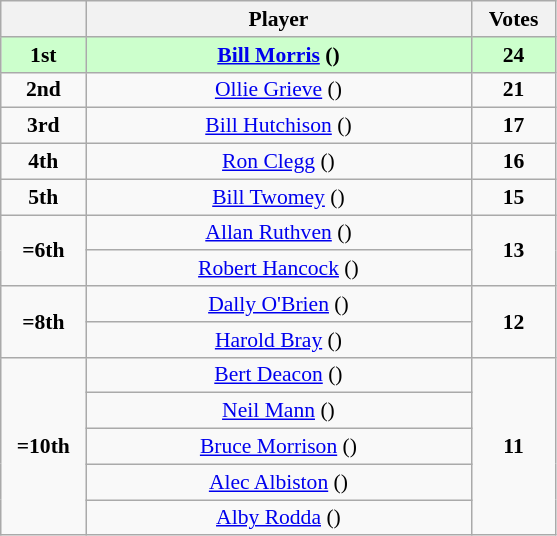<table class="wikitable" style="text-align: center; font-size: 90%;">
<tr>
<th width="50"></th>
<th width="250">Player</th>
<th width="50">Votes</th>
</tr>
<tr style="background: #CCFFCC; font-weight: bold;" |>
<td><strong>1st</strong></td>
<td><a href='#'>Bill Morris</a> ()</td>
<td><strong>24</strong></td>
</tr>
<tr>
<td><strong>2nd</strong></td>
<td><a href='#'>Ollie Grieve</a> ()</td>
<td><strong>21</strong></td>
</tr>
<tr>
<td><strong>3rd</strong></td>
<td><a href='#'>Bill Hutchison</a> ()</td>
<td><strong>17</strong></td>
</tr>
<tr>
<td><strong>4th</strong></td>
<td><a href='#'>Ron Clegg</a> ()</td>
<td><strong>16</strong></td>
</tr>
<tr>
<td><strong>5th</strong></td>
<td><a href='#'>Bill Twomey</a> ()</td>
<td><strong>15</strong></td>
</tr>
<tr>
<td rowspan=2><strong>=6th</strong></td>
<td><a href='#'>Allan Ruthven</a> ()</td>
<td rowspan=2><strong>13</strong></td>
</tr>
<tr>
<td><a href='#'>Robert Hancock</a> ()</td>
</tr>
<tr>
<td rowspan=2><strong>=8th</strong></td>
<td><a href='#'>Dally O'Brien</a> ()</td>
<td rowspan=2><strong>12</strong></td>
</tr>
<tr>
<td><a href='#'>Harold Bray</a> ()</td>
</tr>
<tr>
<td rowspan=5><strong>=10th</strong></td>
<td><a href='#'>Bert Deacon</a> ()</td>
<td rowspan=5><strong>11</strong></td>
</tr>
<tr>
<td><a href='#'>Neil Mann</a> ()</td>
</tr>
<tr>
<td><a href='#'>Bruce Morrison</a> ()</td>
</tr>
<tr>
<td><a href='#'>Alec Albiston</a> ()</td>
</tr>
<tr>
<td><a href='#'>Alby Rodda</a> ()</td>
</tr>
</table>
